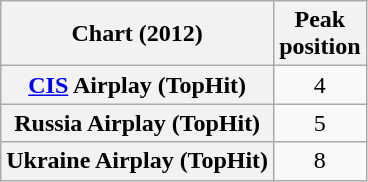<table class="wikitable plainrowheaders sortable" style="text-align:center">
<tr>
<th scope="col">Chart (2012)</th>
<th scope="col">Peak<br>position</th>
</tr>
<tr>
<th scope="row"><a href='#'>CIS</a> Airplay (TopHit)</th>
<td>4</td>
</tr>
<tr>
<th scope="row">Russia Airplay (TopHit)</th>
<td>5</td>
</tr>
<tr>
<th scope="row">Ukraine Airplay (TopHit)</th>
<td>8</td>
</tr>
</table>
